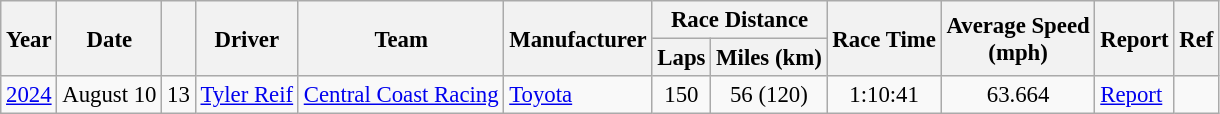<table class="wikitable" style="font-size: 95%;">
<tr>
<th rowspan=2>Year</th>
<th rowspan=2>Date</th>
<th rowspan=2></th>
<th rowspan=2>Driver</th>
<th rowspan=2>Team</th>
<th rowspan=2>Manufacturer</th>
<th colspan=2>Race Distance</th>
<th rowspan=2>Race Time</th>
<th rowspan=2>Average Speed<br>(mph)</th>
<th rowspan=2>Report</th>
<th rowspan=2>Ref</th>
</tr>
<tr>
<th>Laps</th>
<th>Miles (km)</th>
</tr>
<tr>
<td><a href='#'>2024</a></td>
<td>August 10</td>
<td align="center">13</td>
<td><a href='#'>Tyler Reif</a></td>
<td><a href='#'>Central Coast Racing</a></td>
<td><a href='#'>Toyota</a></td>
<td align="center">150</td>
<td align="center">56 (120)</td>
<td align="center">1:10:41</td>
<td align="center">63.664</td>
<td><a href='#'>Report</a></td>
<td align="center"></td>
</tr>
</table>
